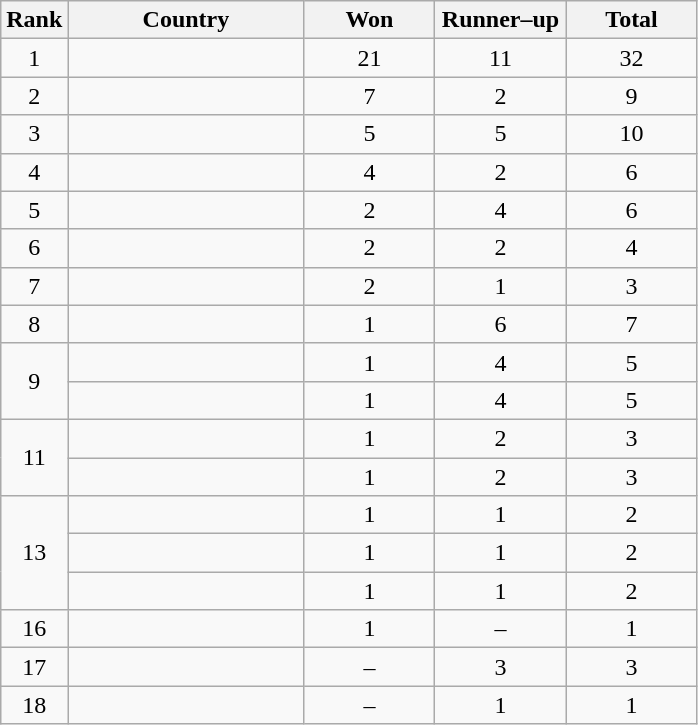<table class="wikitable" style="text-align:center">
<tr>
<th width="20">Rank</th>
<th width="150">Country</th>
<th width="80">Won</th>
<th width="80">Runner–up</th>
<th width="80">Total</th>
</tr>
<tr>
<td>1</td>
<td align=left></td>
<td>21</td>
<td>11</td>
<td>32</td>
</tr>
<tr>
<td>2</td>
<td align=left><em></em></td>
<td>7</td>
<td>2</td>
<td>9</td>
</tr>
<tr>
<td>3</td>
<td align=left></td>
<td>5</td>
<td>5</td>
<td>10</td>
</tr>
<tr>
<td>4</td>
<td align=left></td>
<td>4</td>
<td>2</td>
<td>6</td>
</tr>
<tr>
<td>5</td>
<td align=left></td>
<td>2</td>
<td>4</td>
<td>6</td>
</tr>
<tr>
<td>6</td>
<td align=left></td>
<td>2</td>
<td>2</td>
<td>4</td>
</tr>
<tr>
<td>7</td>
<td align=left><em></em></td>
<td>2</td>
<td>1</td>
<td>3</td>
</tr>
<tr>
<td>8</td>
<td align=left></td>
<td>1</td>
<td>6</td>
<td>7</td>
</tr>
<tr>
<td rowspan=2>9</td>
<td align=left></td>
<td>1</td>
<td>4</td>
<td>5</td>
</tr>
<tr>
<td align=left></td>
<td>1</td>
<td>4</td>
<td>5</td>
</tr>
<tr>
<td rowspan=2>11</td>
<td align=left></td>
<td>1</td>
<td>2</td>
<td>3</td>
</tr>
<tr>
<td align=left></td>
<td>1</td>
<td>2</td>
<td>3</td>
</tr>
<tr>
<td rowspan=3>13</td>
<td align=left></td>
<td>1</td>
<td>1</td>
<td>2</td>
</tr>
<tr>
<td align=left></td>
<td>1</td>
<td>1</td>
<td>2</td>
</tr>
<tr>
<td align=left></td>
<td>1</td>
<td>1</td>
<td>2</td>
</tr>
<tr>
<td>16</td>
<td align=left></td>
<td>1</td>
<td>–</td>
<td>1</td>
</tr>
<tr>
<td>17</td>
<td align=left></td>
<td>–</td>
<td>3</td>
<td>3</td>
</tr>
<tr>
<td>18</td>
<td align=left></td>
<td>–</td>
<td>1</td>
<td>1</td>
</tr>
</table>
